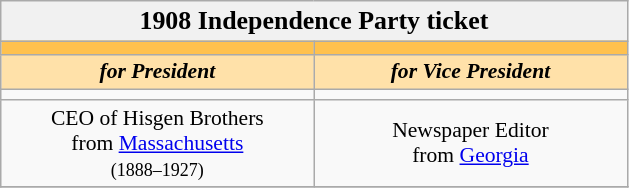<table class="wikitable" style="font-size:90%; text-align:center;">
<tr>
<td style="background:#f1f1f1;" colspan="30"><big><strong>1908 Independence Party ticket</strong></big></td>
</tr>
<tr>
<th style="width:3em; font-size:135%; background:#FFC14E; width:200px;"><a href='#'></a></th>
<th style="width:3em; font-size:135%; background:#FFC14E; width:200px;"><a href='#'></a></th>
</tr>
<tr style="color:#000; font-size:100%; background:#ffe1a9;">
<td style="width:3em; width:200px;"><strong><em>for President</em></strong></td>
<td style="width:3em; width:200px;"><strong><em>for Vice President</em></strong></td>
</tr>
<tr>
<td></td>
<td></td>
</tr>
<tr>
<td>CEO of Hisgen Brothers<br>from <a href='#'>Massachusetts</a><br><small>(1888–1927)</small></td>
<td>Newspaper Editor<br>from <a href='#'>Georgia</a></td>
</tr>
<tr>
</tr>
</table>
